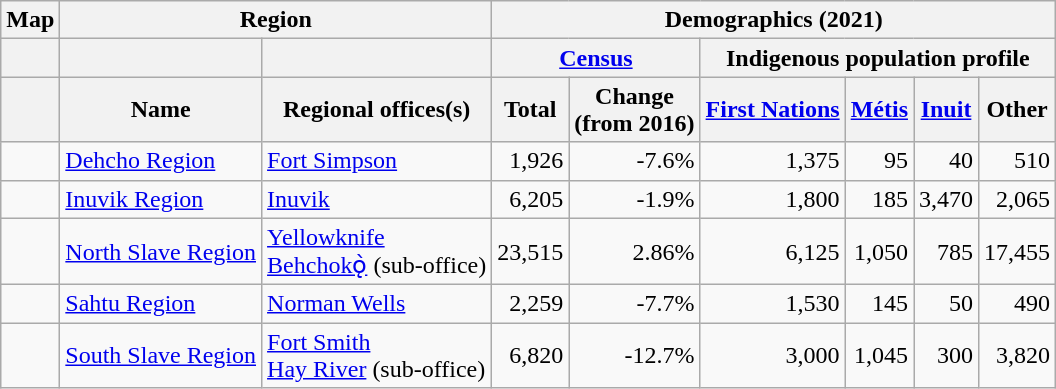<table class="wikitable sortable">
<tr>
<th>Map</th>
<th colspan="2" align="center">Region</th>
<th colspan="6" align="center">Demographics (2021)</th>
</tr>
<tr>
<th></th>
<th></th>
<th></th>
<th colspan="2" align="center"><a href='#'>Census</a></th>
<th colspan="4" align="center">Indigenous population profile</th>
</tr>
<tr>
<th></th>
<th>Name</th>
<th>Regional offices(s)</th>
<th>Total</th>
<th>Change<br>(from 2016)</th>
<th><a href='#'>First Nations</a></th>
<th><a href='#'>Métis</a></th>
<th><a href='#'>Inuit</a></th>
<th>Other</th>
</tr>
<tr>
<td></td>
<td><a href='#'>Dehcho Region</a></td>
<td><a href='#'>Fort Simpson</a></td>
<td align="right">1,926</td>
<td align="right">-7.6%</td>
<td align="right">1,375</td>
<td align="right">95</td>
<td align="right">40</td>
<td align="right">510</td>
</tr>
<tr>
<td></td>
<td><a href='#'>Inuvik Region</a></td>
<td><a href='#'>Inuvik</a></td>
<td align="right">6,205</td>
<td align="right">-1.9%</td>
<td align="right">1,800</td>
<td align="right">185</td>
<td align="right">3,470</td>
<td align="right">2,065</td>
</tr>
<tr>
<td></td>
<td><a href='#'>North Slave Region</a></td>
<td><a href='#'>Yellowknife</a><br><a href='#'>Behchokǫ̀</a> (sub-office)</td>
<td align="right">23,515</td>
<td align="right">2.86%</td>
<td align="right">6,125</td>
<td align="right">1,050</td>
<td align="right">785</td>
<td align="right">17,455</td>
</tr>
<tr>
<td></td>
<td><a href='#'>Sahtu Region</a></td>
<td><a href='#'>Norman Wells</a></td>
<td align="right">2,259</td>
<td align="right">-7.7%</td>
<td align="right">1,530</td>
<td align="right">145</td>
<td align="right">50</td>
<td align="right">490</td>
</tr>
<tr>
<td></td>
<td><a href='#'>South Slave Region</a></td>
<td><a href='#'>Fort Smith</a><br><a href='#'>Hay River</a> (sub-office)</td>
<td align="right">6,820</td>
<td align="right">-12.7%</td>
<td align="right">3,000</td>
<td align="right">1,045</td>
<td align="right">300</td>
<td align="right">3,820</td>
</tr>
</table>
